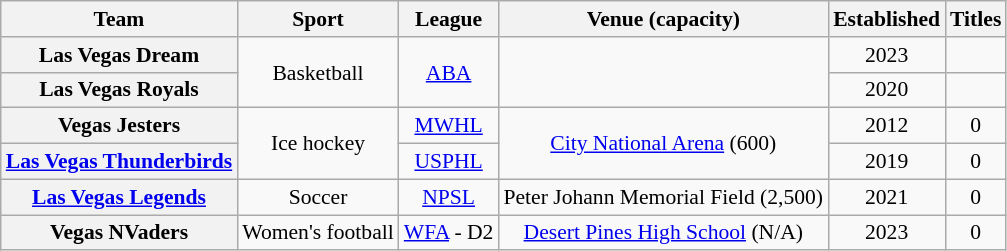<table class="wikitable" style="font-size: 90%;" |>
<tr style="text-align:center;">
<th>Team</th>
<th>Sport</th>
<th>League</th>
<th>Venue (capacity)</th>
<th>Established</th>
<th>Titles</th>
</tr>
<tr style="text-align:center;">
<th>Las Vegas Dream</th>
<td rowspan="2">Basketball</td>
<td rowspan="2"><a href='#'>ABA</a></td>
<td rowspan="2"></td>
<td>2023</td>
<td></td>
</tr>
<tr style="text-align:center;">
<th>Las Vegas Royals</th>
<td>2020</td>
<td></td>
</tr>
<tr style="text-align:center;">
<th>Vegas Jesters</th>
<td rowspan=2>Ice hockey</td>
<td><a href='#'>MWHL</a></td>
<td rowspan=2><a href='#'>City National Arena</a> (600)</td>
<td>2012</td>
<td>0</td>
</tr>
<tr style="text-align:center;">
<th><a href='#'>Las Vegas Thunderbirds</a></th>
<td><a href='#'>USPHL</a></td>
<td>2019</td>
<td>0</td>
</tr>
<tr style="text-align:center;">
<th><a href='#'>Las Vegas Legends</a></th>
<td>Soccer</td>
<td><a href='#'>NPSL</a></td>
<td>Peter Johann Memorial Field (2,500)</td>
<td style="text-align:center;">2021</td>
<td style="text-align:center;">0</td>
</tr>
<tr style="text-align:center;">
<th>Vegas NVaders</th>
<td>Women's football</td>
<td><a href='#'>WFA</a> - D2</td>
<td><a href='#'>Desert Pines High School</a> (N/A)</td>
<td>2023</td>
<td>0</td>
</tr>
</table>
